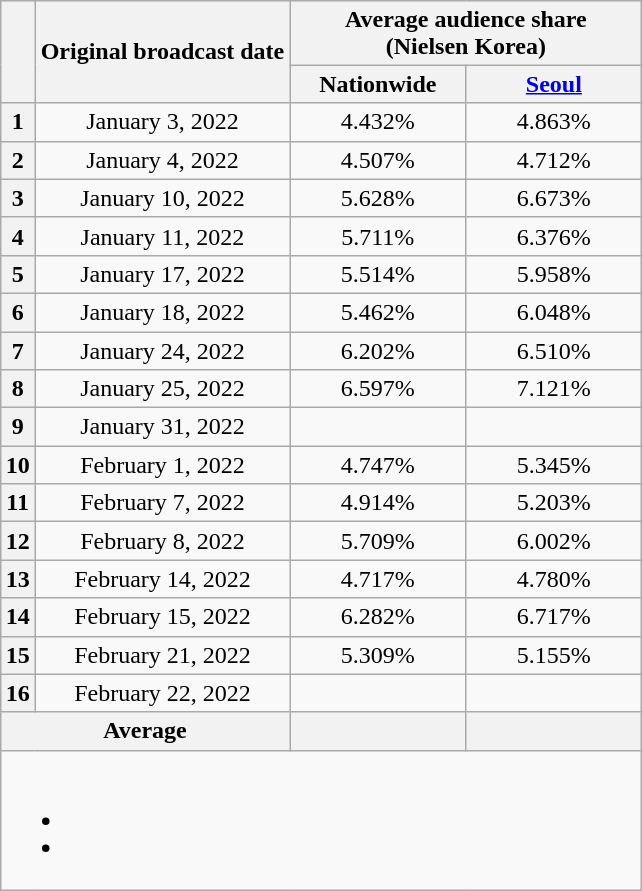<table class="wikitable" style="text-align:center; max-width:550px; margin-left: auto; margin-right: auto; border: none;">
<tr>
</tr>
<tr>
<th rowspan="2"></th>
<th rowspan="2">Original broadcast date</th>
<th colspan="2">Average audience share<br>(Nielsen Korea)</th>
</tr>
<tr>
<th width="110">Nationwide</th>
<th width="110"><a href='#'>Seoul</a></th>
</tr>
<tr>
<th>1</th>
<td>January 3, 2022</td>
<td>4.432% </td>
<td>4.863% </td>
</tr>
<tr>
<th>2</th>
<td>January 4, 2022</td>
<td>4.507% </td>
<td>4.712% </td>
</tr>
<tr>
<th>3</th>
<td>January 10, 2022</td>
<td>5.628% </td>
<td>6.673% </td>
</tr>
<tr>
<th>4</th>
<td>January 11, 2022</td>
<td>5.711% </td>
<td>6.376% </td>
</tr>
<tr>
<th>5</th>
<td>January 17, 2022</td>
<td>5.514% </td>
<td>5.958% </td>
</tr>
<tr>
<th>6</th>
<td>January 18, 2022</td>
<td>5.462% </td>
<td>6.048% </td>
</tr>
<tr>
<th>7</th>
<td>January 24, 2022</td>
<td>6.202% </td>
<td>6.510% </td>
</tr>
<tr>
<th>8</th>
<td>January 25, 2022</td>
<td>6.597% </td>
<td>7.121% </td>
</tr>
<tr>
<th>9</th>
<td>January 31, 2022</td>
<td> </td>
<td> </td>
</tr>
<tr>
<th>10</th>
<td>February 1, 2022</td>
<td>4.747% </td>
<td>5.345% </td>
</tr>
<tr>
<th>11</th>
<td>February 7, 2022</td>
<td>4.914% </td>
<td>5.203% </td>
</tr>
<tr>
<th>12</th>
<td>February 8, 2022</td>
<td>5.709% </td>
<td>6.002% </td>
</tr>
<tr>
<th>13</th>
<td>February 14, 2022</td>
<td>4.717% </td>
<td>4.780% </td>
</tr>
<tr>
<th>14</th>
<td>February 15, 2022</td>
<td>6.282% </td>
<td>6.717% </td>
</tr>
<tr>
<th>15</th>
<td>February 21, 2022</td>
<td>5.309% </td>
<td>5.155% </td>
</tr>
<tr>
<th>16</th>
<td>February 22, 2022</td>
<td> </td>
<td> </td>
</tr>
<tr>
<th colspan="2">Average</th>
<th></th>
<th></th>
</tr>
<tr>
<td colspan="4"><br><ul><li></li><li></li></ul></td>
</tr>
</table>
